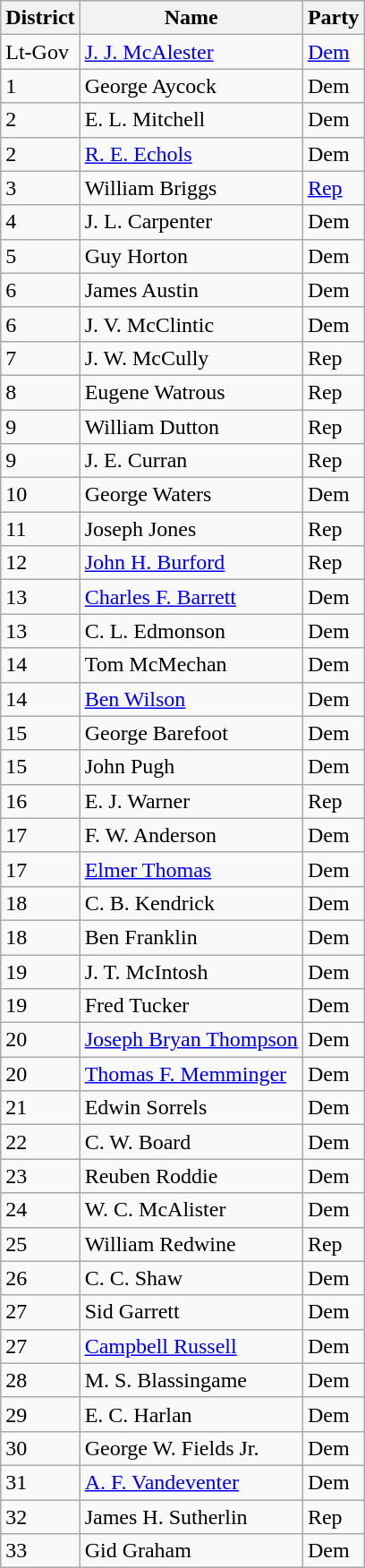<table class="wikitable sortable">
<tr>
<th>District</th>
<th>Name</th>
<th>Party</th>
</tr>
<tr>
<td>Lt-Gov</td>
<td><a href='#'>J. J. McAlester</a></td>
<td><a href='#'>Dem</a></td>
</tr>
<tr>
<td>1</td>
<td>George Aycock</td>
<td>Dem</td>
</tr>
<tr>
<td>2</td>
<td>E. L. Mitchell</td>
<td>Dem</td>
</tr>
<tr>
<td>2</td>
<td><a href='#'>R. E. Echols</a></td>
<td>Dem</td>
</tr>
<tr>
<td>3</td>
<td>William Briggs</td>
<td><a href='#'>Rep</a></td>
</tr>
<tr>
<td>4</td>
<td>J. L. Carpenter</td>
<td>Dem</td>
</tr>
<tr>
<td>5</td>
<td>Guy Horton</td>
<td>Dem</td>
</tr>
<tr>
<td>6</td>
<td>James Austin</td>
<td>Dem</td>
</tr>
<tr>
<td>6</td>
<td>J. V. McClintic</td>
<td>Dem</td>
</tr>
<tr>
<td>7</td>
<td>J. W. McCully</td>
<td>Rep</td>
</tr>
<tr>
<td>8</td>
<td>Eugene Watrous</td>
<td>Rep</td>
</tr>
<tr>
<td>9</td>
<td>William Dutton</td>
<td>Rep</td>
</tr>
<tr>
<td>9</td>
<td>J. E. Curran</td>
<td>Rep</td>
</tr>
<tr>
<td>10</td>
<td>George Waters</td>
<td>Dem</td>
</tr>
<tr>
<td>11</td>
<td>Joseph Jones</td>
<td>Rep</td>
</tr>
<tr>
<td>12</td>
<td><a href='#'>John H. Burford</a></td>
<td>Rep</td>
</tr>
<tr>
<td>13</td>
<td><a href='#'>Charles F. Barrett</a></td>
<td>Dem</td>
</tr>
<tr>
<td>13</td>
<td>C. L. Edmonson</td>
<td>Dem</td>
</tr>
<tr>
<td>14</td>
<td>Tom McMechan</td>
<td>Dem</td>
</tr>
<tr>
<td>14</td>
<td><a href='#'>Ben Wilson</a></td>
<td>Dem</td>
</tr>
<tr>
<td>15</td>
<td>George Barefoot</td>
<td>Dem</td>
</tr>
<tr>
<td>15</td>
<td>John Pugh</td>
<td>Dem</td>
</tr>
<tr>
<td>16</td>
<td>E. J. Warner</td>
<td>Rep</td>
</tr>
<tr>
<td>17</td>
<td>F. W. Anderson</td>
<td>Dem</td>
</tr>
<tr>
<td>17</td>
<td><a href='#'>Elmer Thomas</a></td>
<td>Dem</td>
</tr>
<tr>
<td>18</td>
<td>C. B. Kendrick</td>
<td>Dem</td>
</tr>
<tr>
<td>18</td>
<td>Ben Franklin</td>
<td>Dem</td>
</tr>
<tr>
<td>19</td>
<td>J. T. McIntosh</td>
<td>Dem</td>
</tr>
<tr>
<td>19</td>
<td>Fred Tucker</td>
<td>Dem</td>
</tr>
<tr>
<td>20</td>
<td><a href='#'>Joseph Bryan Thompson</a></td>
<td>Dem</td>
</tr>
<tr>
<td>20</td>
<td><a href='#'>Thomas F. Memminger</a></td>
<td>Dem</td>
</tr>
<tr>
<td>21</td>
<td>Edwin Sorrels</td>
<td>Dem</td>
</tr>
<tr>
<td>22</td>
<td>C. W. Board</td>
<td>Dem</td>
</tr>
<tr>
<td>23</td>
<td>Reuben Roddie</td>
<td>Dem</td>
</tr>
<tr>
<td>24</td>
<td>W. C. McAlister</td>
<td>Dem</td>
</tr>
<tr>
<td>25</td>
<td>William Redwine</td>
<td>Rep</td>
</tr>
<tr>
<td>26</td>
<td>C. C. Shaw</td>
<td>Dem</td>
</tr>
<tr>
<td>27</td>
<td>Sid Garrett</td>
<td>Dem</td>
</tr>
<tr>
<td>27</td>
<td><a href='#'>Campbell Russell</a></td>
<td>Dem</td>
</tr>
<tr>
<td>28</td>
<td>M. S. Blassingame</td>
<td>Dem</td>
</tr>
<tr>
<td>29</td>
<td>E. C. Harlan</td>
<td>Dem</td>
</tr>
<tr>
<td>30</td>
<td>George W. Fields Jr.</td>
<td>Dem</td>
</tr>
<tr>
<td>31</td>
<td><a href='#'>A. F. Vandeventer</a></td>
<td>Dem</td>
</tr>
<tr>
<td>32</td>
<td>James H. Sutherlin</td>
<td>Rep</td>
</tr>
<tr>
<td>33</td>
<td>Gid Graham</td>
<td>Dem</td>
</tr>
</table>
